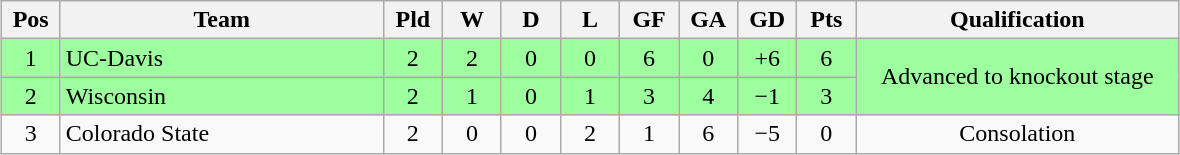<table class="wikitable" style="text-align:center; margin: 1em auto">
<tr>
<th style=width:2em>Pos</th>
<th style=width:13em>Team</th>
<th style=width:2em>Pld</th>
<th style=width:2em>W</th>
<th style=width:2em>D</th>
<th style=width:2em>L</th>
<th style=width:2em>GF</th>
<th style=width:2em>GA</th>
<th style=width:2em>GD</th>
<th style=width:2em>Pts</th>
<th style=width:13em>Qualification</th>
</tr>
<tr bgcolor="#9eff9e">
<td>1</td>
<td style="text-align:left">UC-Davis</td>
<td>2</td>
<td>2</td>
<td>0</td>
<td>0</td>
<td>6</td>
<td>0</td>
<td>+6</td>
<td>6</td>
<td rowspan="2">Advanced to knockout stage</td>
</tr>
<tr bgcolor="#9eff9e">
<td>2</td>
<td style="text-align:left">Wisconsin</td>
<td>2</td>
<td>1</td>
<td>0</td>
<td>1</td>
<td>3</td>
<td>4</td>
<td>−1</td>
<td>3</td>
</tr>
<tr>
<td>3</td>
<td style="text-align:left">Colorado State</td>
<td>2</td>
<td>0</td>
<td>0</td>
<td>2</td>
<td>1</td>
<td>6</td>
<td>−5</td>
<td>0</td>
<td>Consolation</td>
</tr>
</table>
